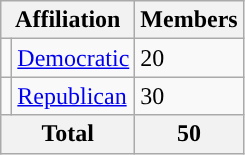<table class="wikitable">
<tr>
<th colspan="2">Affiliation</th>
<th>Members</th>
</tr>
<tr>
<td style="background-color:"></td>
<td><a href='#'>Democratic</a></td>
<td>20</td>
</tr>
<tr>
<td style="background-color:"></td>
<td><a href='#'>Republican</a></td>
<td>30</td>
</tr>
<tr>
<th colspan="2">Total</th>
<th>50</th>
</tr>
</table>
